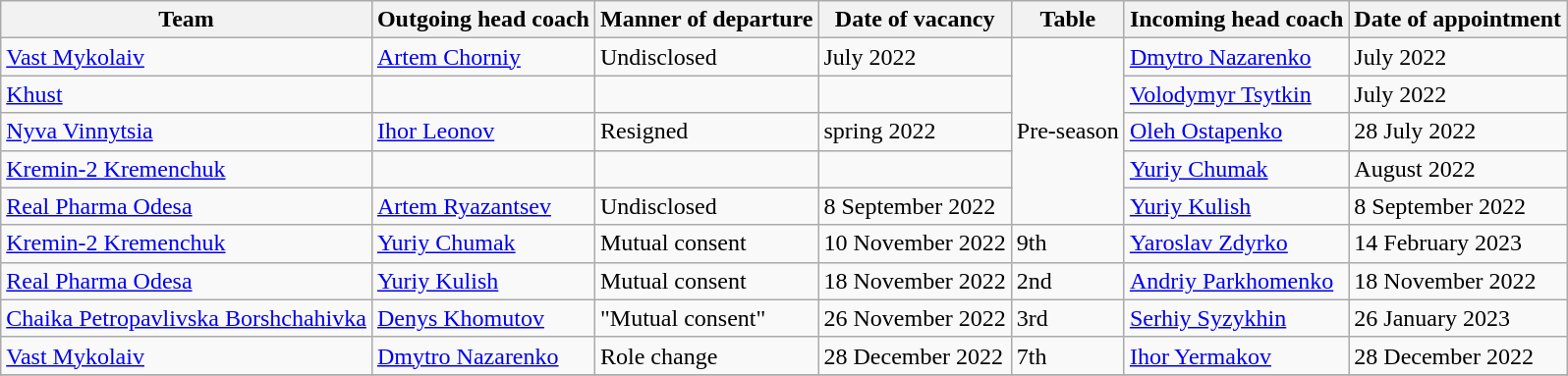<table class="wikitable sortable">
<tr>
<th>Team</th>
<th>Outgoing head coach</th>
<th>Manner of departure</th>
<th>Date of vacancy</th>
<th>Table</th>
<th>Incoming head coach</th>
<th>Date of appointment</th>
</tr>
<tr>
<td><a href='#'>Vast Mykolaiv</a></td>
<td> <a href='#'>Artem Chorniy</a></td>
<td>Undisclosed</td>
<td>July 2022</td>
<td rowspan=5>Pre-season</td>
<td> <a href='#'>Dmytro Nazarenko</a></td>
<td>July 2022</td>
</tr>
<tr>
<td><a href='#'>Khust</a></td>
<td></td>
<td></td>
<td></td>
<td> <a href='#'>Volodymyr Tsytkin</a></td>
<td>July 2022</td>
</tr>
<tr>
<td><a href='#'>Nyva Vinnytsia</a></td>
<td> <a href='#'>Ihor Leonov</a></td>
<td>Resigned</td>
<td>spring 2022</td>
<td> <a href='#'>Oleh Ostapenko</a></td>
<td>28 July 2022</td>
</tr>
<tr>
<td><a href='#'>Kremin-2 Kremenchuk</a></td>
<td></td>
<td></td>
<td></td>
<td> <a href='#'>Yuriy Chumak</a></td>
<td>August 2022</td>
</tr>
<tr>
<td><a href='#'>Real Pharma Odesa</a></td>
<td> <a href='#'>Artem Ryazantsev</a></td>
<td>Undisclosed</td>
<td>8 September 2022</td>
<td> <a href='#'>Yuriy Kulish</a></td>
<td>8 September 2022</td>
</tr>
<tr>
<td><a href='#'>Kremin-2 Kremenchuk</a></td>
<td> <a href='#'>Yuriy Chumak</a></td>
<td>Mutual consent</td>
<td>10 November 2022</td>
<td>9th</td>
<td> <a href='#'>Yaroslav Zdyrko</a></td>
<td>14 February 2023</td>
</tr>
<tr>
<td><a href='#'>Real Pharma Odesa</a></td>
<td> <a href='#'>Yuriy Kulish</a></td>
<td>Mutual consent</td>
<td>18 November 2022</td>
<td>2nd</td>
<td> <a href='#'>Andriy Parkhomenko</a></td>
<td>18 November 2022</td>
</tr>
<tr>
<td><a href='#'>Chaika Petropavlivska Borshchahivka</a></td>
<td> <a href='#'>Denys Khomutov</a></td>
<td>"Mutual consent"</td>
<td>26 November 2022</td>
<td>3rd</td>
<td> <a href='#'>Serhiy Syzykhin</a></td>
<td>26 January 2023</td>
</tr>
<tr>
<td><a href='#'>Vast Mykolaiv</a></td>
<td> <a href='#'>Dmytro Nazarenko</a></td>
<td>Role change</td>
<td>28 December 2022</td>
<td>7th</td>
<td> <a href='#'>Ihor Yermakov</a></td>
<td>28 December 2022</td>
</tr>
<tr>
</tr>
</table>
